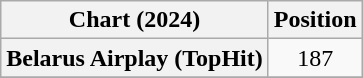<table class="wikitable plainrowheaders" style="text-align:center">
<tr>
<th scope="col">Chart (2024)</th>
<th scope="col">Position</th>
</tr>
<tr>
<th scope="row">Belarus Airplay (TopHit)</th>
<td>187</td>
</tr>
<tr>
</tr>
</table>
